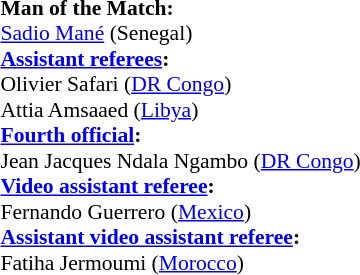<table style="width:100%; font-size:90%;">
<tr>
<td><br><strong>Man of the Match:</strong>
<br><a href='#'>Sadio Mané</a> (Senegal)<br><strong><a href='#'>Assistant referees</a>:</strong>
<br>Olivier Safari (<a href='#'>DR Congo</a>)
<br>Attia Amsaaed (<a href='#'>Libya</a>)
<br><strong><a href='#'>Fourth official</a>:</strong>
<br>Jean Jacques Ndala Ngambo (<a href='#'>DR Congo</a>)
<br><strong><a href='#'>Video assistant referee</a>:</strong>
<br>Fernando Guerrero (<a href='#'>Mexico</a>)
<br><strong><a href='#'>Assistant video assistant referee</a>:</strong>
<br>Fatiha Jermoumi (<a href='#'>Morocco</a>)</td>
</tr>
</table>
